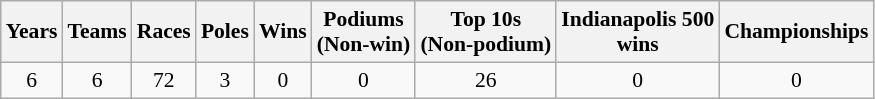<table class="wikitable" style="text-align:center; font-size:90%">
<tr>
<th>Years</th>
<th>Teams</th>
<th>Races</th>
<th>Poles</th>
<th>Wins</th>
<th>Podiums<br>(Non-win)</th>
<th>Top 10s<br>(Non-podium)</th>
<th>Indianapolis 500<br>wins</th>
<th>Championships</th>
</tr>
<tr>
<td>6</td>
<td>6</td>
<td>72</td>
<td>3</td>
<td>0</td>
<td>0</td>
<td>26</td>
<td>0</td>
<td>0</td>
</tr>
</table>
